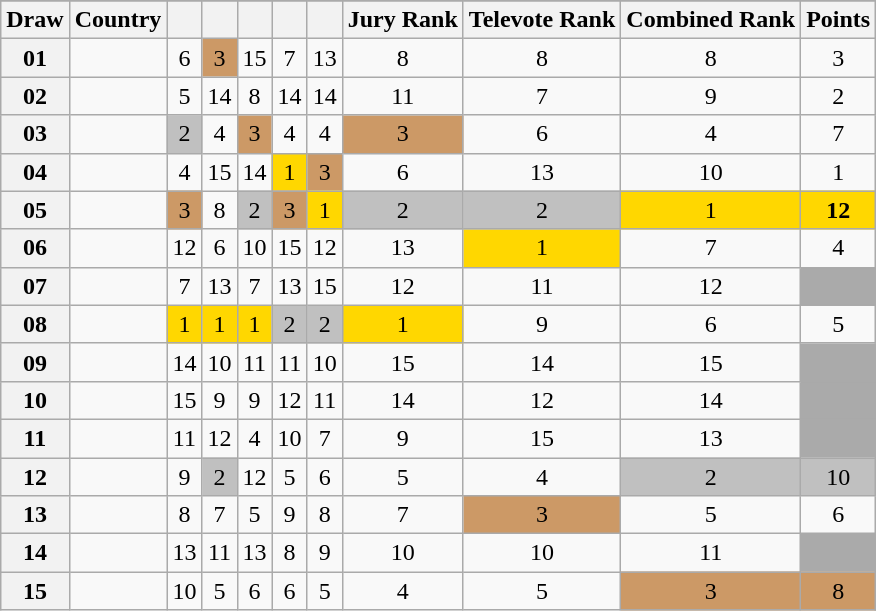<table class="sortable wikitable collapsible plainrowheaders" style="text-align:center">
<tr>
</tr>
<tr>
<th scope="col">Draw</th>
<th scope="col">Country</th>
<th scope="col"></th>
<th scope="col"></th>
<th scope="col"></th>
<th scope="col"></th>
<th scope="col"></th>
<th scope="col">Jury Rank</th>
<th scope="col">Televote Rank</th>
<th scope="col">Combined Rank</th>
<th scope="col">Points</th>
</tr>
<tr>
<th scope="row" style="text-align:center;">01</th>
<td style="text-align:left;"></td>
<td>6</td>
<td style="background:#CC9966;">3</td>
<td>15</td>
<td>7</td>
<td>13</td>
<td>8</td>
<td>8</td>
<td>8</td>
<td>3</td>
</tr>
<tr>
<th scope="row" style="text-align:center;">02</th>
<td style="text-align:left;"></td>
<td>5</td>
<td>14</td>
<td>8</td>
<td>14</td>
<td>14</td>
<td>11</td>
<td>7</td>
<td>9</td>
<td>2</td>
</tr>
<tr>
<th scope="row" style="text-align:center;">03</th>
<td style="text-align:left;"></td>
<td style="background:silver;">2</td>
<td>4</td>
<td style="background:#CC9966;">3</td>
<td>4</td>
<td>4</td>
<td style="background:#CC9966;">3</td>
<td>6</td>
<td>4</td>
<td>7</td>
</tr>
<tr>
<th scope="row" style="text-align:center;">04</th>
<td style="text-align:left;"></td>
<td>4</td>
<td>15</td>
<td>14</td>
<td style="background:gold;">1</td>
<td style="background:#CC9966;">3</td>
<td>6</td>
<td>13</td>
<td>10</td>
<td>1</td>
</tr>
<tr>
<th scope="row" style="text-align:center;">05</th>
<td style="text-align:left;"></td>
<td style="background:#CC9966;">3</td>
<td>8</td>
<td style="background:silver;">2</td>
<td style="background:#CC9966;">3</td>
<td style="background:gold;">1</td>
<td style="background:silver;">2</td>
<td style="background:silver;">2</td>
<td style="background:gold;">1</td>
<td style="background:gold;"><strong>12</strong></td>
</tr>
<tr>
<th scope="row" style="text-align:center;">06</th>
<td style="text-align:left;"></td>
<td>12</td>
<td>6</td>
<td>10</td>
<td>15</td>
<td>12</td>
<td>13</td>
<td style="background:gold;">1</td>
<td>7</td>
<td>4</td>
</tr>
<tr>
<th scope="row" style="text-align:center;">07</th>
<td style="text-align:left;"></td>
<td>7</td>
<td>13</td>
<td>7</td>
<td>13</td>
<td>15</td>
<td>12</td>
<td>11</td>
<td>12</td>
<td style="background:#AAAAAA;"></td>
</tr>
<tr>
<th scope="row" style="text-align:center;">08</th>
<td style="text-align:left;"></td>
<td style="background:gold;">1</td>
<td style="background:gold;">1</td>
<td style="background:gold;">1</td>
<td style="background:silver;">2</td>
<td style="background:silver;">2</td>
<td style="background:gold;">1</td>
<td>9</td>
<td>6</td>
<td>5</td>
</tr>
<tr>
<th scope="row" style="text-align:center;">09</th>
<td style="text-align:left;"></td>
<td>14</td>
<td>10</td>
<td>11</td>
<td>11</td>
<td>10</td>
<td>15</td>
<td>14</td>
<td>15</td>
<td style="background:#AAAAAA;"></td>
</tr>
<tr>
<th scope="row" style="text-align:center;">10</th>
<td style="text-align:left;"></td>
<td>15</td>
<td>9</td>
<td>9</td>
<td>12</td>
<td>11</td>
<td>14</td>
<td>12</td>
<td>14</td>
<td style="background:#AAAAAA;"></td>
</tr>
<tr>
<th scope="row" style="text-align:center;">11</th>
<td style="text-align:left;"></td>
<td>11</td>
<td>12</td>
<td>4</td>
<td>10</td>
<td>7</td>
<td>9</td>
<td>15</td>
<td>13</td>
<td style="background:#AAAAAA;"></td>
</tr>
<tr>
<th scope="row" style="text-align:center;">12</th>
<td style="text-align:left;"></td>
<td>9</td>
<td style="background:silver;">2</td>
<td>12</td>
<td>5</td>
<td>6</td>
<td>5</td>
<td>4</td>
<td style="background:silver;">2</td>
<td style="background:silver;">10</td>
</tr>
<tr>
<th scope="row" style="text-align:center;">13</th>
<td style="text-align:left;"></td>
<td>8</td>
<td>7</td>
<td>5</td>
<td>9</td>
<td>8</td>
<td>7</td>
<td style="background:#CC9966;">3</td>
<td>5</td>
<td>6</td>
</tr>
<tr>
<th scope="row" style="text-align:center;">14</th>
<td style="text-align:left;"></td>
<td>13</td>
<td>11</td>
<td>13</td>
<td>8</td>
<td>9</td>
<td>10</td>
<td>10</td>
<td>11</td>
<td style="background:#AAAAAA;"></td>
</tr>
<tr>
<th scope="row" style="text-align:center;">15</th>
<td style="text-align:left;"></td>
<td>10</td>
<td>5</td>
<td>6</td>
<td>6</td>
<td>5</td>
<td>4</td>
<td>5</td>
<td style="background:#CC9966;">3</td>
<td style="background:#CC9966;">8</td>
</tr>
</table>
